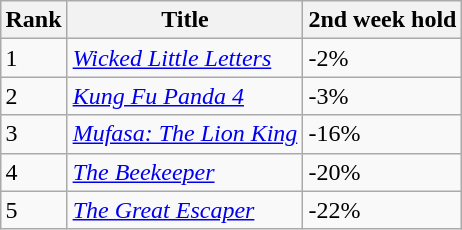<table class="wikitable sortable" style="margin:auto; margin:auto;">
<tr>
<th>Rank</th>
<th>Title</th>
<th>2nd week hold</th>
</tr>
<tr>
<td>1</td>
<td><em><a href='#'>Wicked Little Letters</a></em></td>
<td>-2%</td>
</tr>
<tr>
<td>2</td>
<td><em><a href='#'>Kung Fu Panda 4</a></em></td>
<td>-3%</td>
</tr>
<tr>
<td>3</td>
<td><em><a href='#'>Mufasa: The Lion King</a></em></td>
<td>-16%</td>
</tr>
<tr>
<td>4</td>
<td><em><a href='#'>The Beekeeper</a></em></td>
<td>-20%</td>
</tr>
<tr>
<td>5</td>
<td><em><a href='#'>The Great Escaper</a></em></td>
<td>-22%</td>
</tr>
</table>
